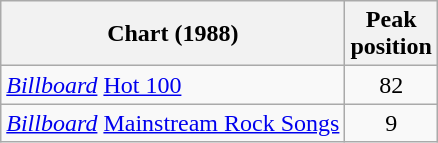<table class="wikitable sortable">
<tr>
<th align="center">Chart (1988)</th>
<th align="left">Peak<br>position</th>
</tr>
<tr>
<td align="left"><em><a href='#'>Billboard</a></em> <a href='#'>Hot 100</a></td>
<td align="center">82</td>
</tr>
<tr>
<td align="left"><em><a href='#'>Billboard</a></em> <a href='#'>Mainstream Rock Songs</a></td>
<td align="center">9</td>
</tr>
</table>
